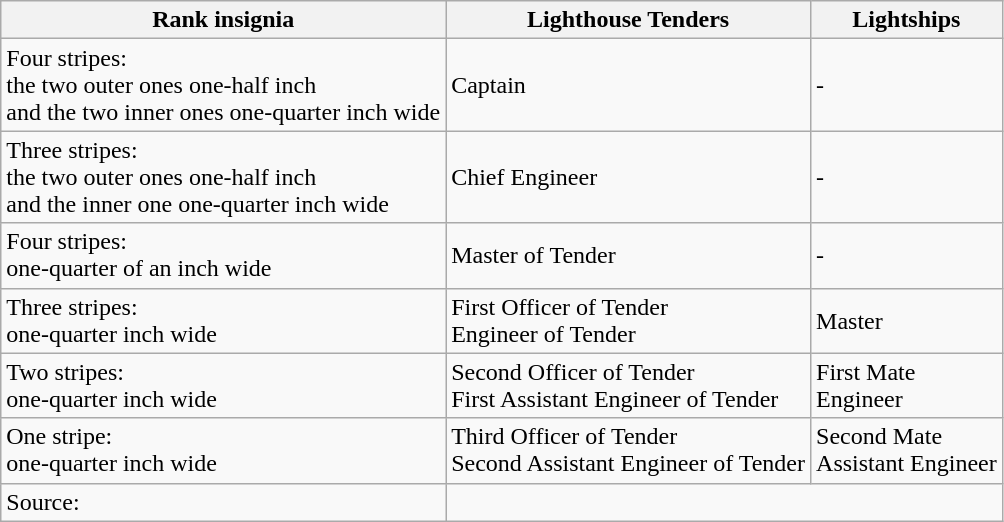<table class="wikitable">
<tr>
<th>Rank insignia</th>
<th>Lighthouse Tenders</th>
<th>Lightships</th>
</tr>
<tr>
<td>Four stripes:<br>the two outer ones one-half inch<br> and the two inner ones one-quarter inch wide</td>
<td>Captain</td>
<td>-</td>
</tr>
<tr>
<td>Three stripes:<br> the two outer ones one-half inch<br> and the inner one one-quarter inch wide</td>
<td>Chief Engineer</td>
<td>-</td>
</tr>
<tr>
<td>Four stripes:<br> one-quarter of an inch wide</td>
<td>Master of Tender</td>
<td>-</td>
</tr>
<tr>
<td>Three stripes:<br> one-quarter inch wide</td>
<td>First Officer of Tender<br>Engineer of Tender</td>
<td>Master</td>
</tr>
<tr>
<td>Two stripes:<br> one-quarter inch wide</td>
<td>Second Officer of Tender<br>First Assistant Engineer of Tender</td>
<td>First Mate<br>Engineer</td>
</tr>
<tr>
<td>One stripe:<br> one-quarter inch wide</td>
<td>Third Officer of Tender<br>Second Assistant Engineer of Tender</td>
<td>Second Mate<br>Assistant Engineer</td>
</tr>
<tr>
<td>Source:</td>
<td colspan=2></td>
</tr>
</table>
